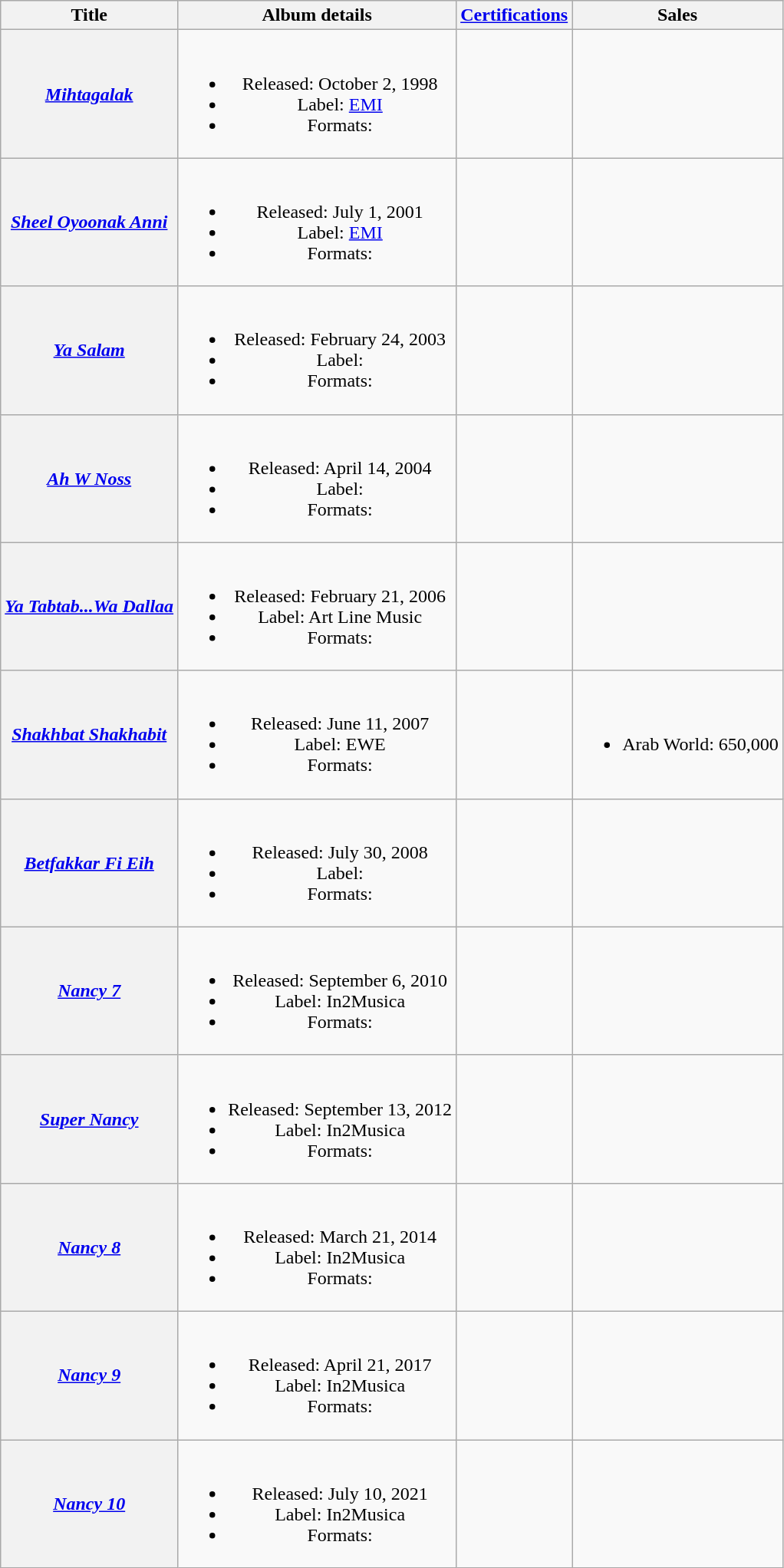<table class="wikitable plainrowheaders" style="text-align:center;">
<tr>
<th scope="col">Title</th>
<th scope="col">Album details</th>
<th scope="col"><a href='#'>Certifications</a></th>
<th scope="col">Sales</th>
</tr>
<tr>
<th scope="row"><em><a href='#'>Mihtagalak</a></em></th>
<td><br><ul><li>Released: October 2, 1998</li><li>Label: <a href='#'>EMI</a></li><li>Formats: </li></ul></td>
<td></td>
<td></td>
</tr>
<tr>
<th scope="row"><em><a href='#'>Sheel Oyoonak Anni</a></em></th>
<td><br><ul><li>Released: July 1, 2001</li><li>Label: <a href='#'>EMI</a></li><li>Formats: </li></ul></td>
<td></td>
<td></td>
</tr>
<tr>
<th scope="row"><em><a href='#'>Ya Salam</a></em></th>
<td><br><ul><li>Released: February 24, 2003</li><li>Label: </li><li>Formats: </li></ul></td>
<td></td>
<td></td>
</tr>
<tr>
<th scope="row"><em><a href='#'>Ah W Noss</a></em></th>
<td><br><ul><li>Released: April 14, 2004</li><li>Label: </li><li>Formats: </li></ul></td>
<td></td>
<td></td>
</tr>
<tr>
<th scope="row"><em><a href='#'>Ya Tabtab...Wa Dallaa</a></em></th>
<td><br><ul><li>Released: February 21, 2006</li><li>Label: Art Line Music</li><li>Formats: </li></ul></td>
<td></td>
<td></td>
</tr>
<tr>
<th scope="row"><em><a href='#'>Shakhbat Shakhabit</a></em></th>
<td><br><ul><li>Released: June 11, 2007</li><li>Label: EWE</li><li>Formats: </li></ul></td>
<td></td>
<td><br><ul><li>Arab World: 650,000<br></li></ul></td>
</tr>
<tr>
<th scope="row"><em><a href='#'>Betfakkar Fi Eih</a></em></th>
<td><br><ul><li>Released: July 30, 2008</li><li>Label: </li><li>Formats: </li></ul></td>
<td></td>
<td></td>
</tr>
<tr>
<th scope="row"><em><a href='#'>Nancy 7</a></em></th>
<td><br><ul><li>Released: September 6, 2010</li><li>Label: In2Musica</li><li>Formats: </li></ul></td>
<td></td>
<td></td>
</tr>
<tr>
<th scope="row"><em><a href='#'>Super Nancy</a></em></th>
<td><br><ul><li>Released: September 13, 2012</li><li>Label: In2Musica</li><li>Formats: </li></ul></td>
<td></td>
<td></td>
</tr>
<tr>
<th scope="row"><em><a href='#'>Nancy 8</a></em></th>
<td><br><ul><li>Released: March 21, 2014</li><li>Label: In2Musica</li><li>Formats: </li></ul></td>
<td></td>
<td></td>
</tr>
<tr>
<th scope="row"><em><a href='#'>Nancy 9</a></em></th>
<td><br><ul><li>Released: April 21, 2017</li><li>Label: In2Musica</li><li>Formats: </li></ul></td>
<td></td>
<td></td>
</tr>
<tr>
<th scope="row"><em><a href='#'>Nancy 10</a></em></th>
<td><br><ul><li>Released: July 10, 2021</li><li>Label: In2Musica</li><li>Formats: </li></ul></td>
<td></td>
<td></td>
</tr>
</table>
